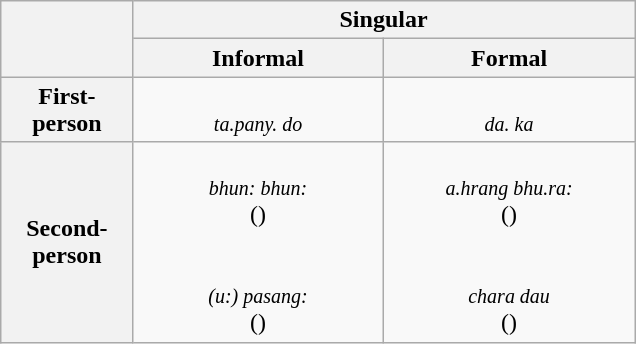<table class="wikitable" style="text-align:center; margin:0 auto">
<tr>
<th rowspan="2" style="width:5em;"></th>
<th colspan="2" style="width:20em;">Singular</th>
</tr>
<tr>
<th style="width:10em">Informal</th>
<th style="width:10em">Formal</th>
</tr>
<tr>
<th>First-person</th>
<td> <br><small><em>ta.pany. do</em></small></td>
<td> <br><small><em>da. ka</em></small><br></td>
</tr>
<tr>
<th>Second-person</th>
<td><br><small><em>bhun: bhun:</em></small><br>()<br><br><br><small><em>(u:) pasang:</em></small><br>()</td>
<td> <br><small><em>a.hrang bhu.ra:</em></small><br>()<br><br><br><small><em>chara dau</em></small><br>()</td>
</tr>
</table>
